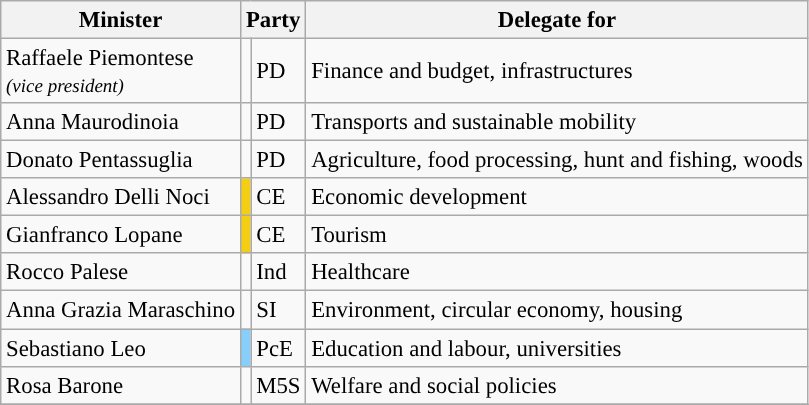<table class="wikitable" style="font-size:95%;">
<tr>
<th>Minister</th>
<th colspan="2">Party</th>
<th>Delegate for</th>
</tr>
<tr>
<td>Raffaele Piemontese<br><small><em>(vice president)</em></small></td>
<td style="background:"></td>
<td>PD</td>
<td>Finance and budget, infrastructures</td>
</tr>
<tr>
<td>Anna Maurodinoia</td>
<td style="background:"></td>
<td>PD</td>
<td>Transports and sustainable mobility</td>
</tr>
<tr>
<td>Donato Pentassuglia</td>
<td style="background:"></td>
<td>PD</td>
<td>Agriculture, food processing, hunt and fishing, woods</td>
</tr>
<tr>
<td>Alessandro Delli Noci</td>
<td style="background:#F4CE13;"></td>
<td>CE</td>
<td>Economic development</td>
</tr>
<tr>
<td>Gianfranco Lopane</td>
<td style="background:#F4CE13;"></td>
<td>CE</td>
<td>Tourism</td>
</tr>
<tr>
<td>Rocco Palese</td>
<td style="background:"></td>
<td>Ind</td>
<td>Healthcare</td>
</tr>
<tr>
<td>Anna Grazia Maraschino</td>
<td style="background:"></td>
<td>SI</td>
<td>Environment, circular economy, housing</td>
</tr>
<tr>
<td>Sebastiano Leo</td>
<td style="background:#87CEFA;"></td>
<td>PcE</td>
<td>Education and labour, universities</td>
</tr>
<tr>
<td>Rosa Barone</td>
<td style="background:"></td>
<td>M5S</td>
<td>Welfare and social policies</td>
</tr>
<tr>
</tr>
</table>
